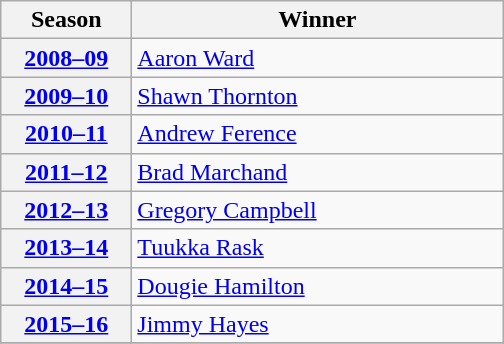<table class="wikitable">
<tr>
<th scope="col" style="width:5em">Season</th>
<th scope="col" style="width:15em">Winner</th>
</tr>
<tr>
<th scope="row"><a href='#'>2008–09</a></th>
<td><a href='#'>Aaron Ward</a></td>
</tr>
<tr>
<th scope="row"><a href='#'>2009–10</a></th>
<td><a href='#'>Shawn Thornton</a></td>
</tr>
<tr>
<th scope="row"><a href='#'>2010–11</a></th>
<td><a href='#'>Andrew Ference</a></td>
</tr>
<tr>
<th scope="row"><a href='#'>2011–12</a></th>
<td><a href='#'>Brad Marchand</a></td>
</tr>
<tr>
<th scope="row"><a href='#'>2012–13</a></th>
<td><a href='#'>Gregory Campbell</a></td>
</tr>
<tr>
<th scope="row"><a href='#'>2013–14</a></th>
<td><a href='#'>Tuukka Rask</a></td>
</tr>
<tr>
<th scope="row"><a href='#'>2014–15</a></th>
<td><a href='#'>Dougie Hamilton</a></td>
</tr>
<tr>
<th scope="row"><a href='#'>2015–16</a></th>
<td><a href='#'>Jimmy Hayes</a></td>
</tr>
<tr>
</tr>
</table>
